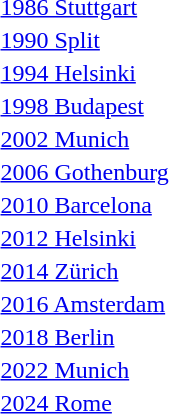<table>
<tr>
<td><a href='#'>1986 Stuttgart</a><br></td>
<td></td>
<td></td>
<td></td>
</tr>
<tr>
<td><a href='#'>1990 Split</a><br></td>
<td></td>
<td></td>
<td></td>
</tr>
<tr>
<td><a href='#'>1994 Helsinki</a><br></td>
<td></td>
<td></td>
<td></td>
</tr>
<tr>
<td><a href='#'>1998 Budapest</a><br></td>
<td></td>
<td></td>
<td></td>
</tr>
<tr>
<td><a href='#'>2002 Munich</a><br></td>
<td></td>
<td></td>
<td></td>
</tr>
<tr>
<td><a href='#'>2006 Gothenburg</a><br></td>
<td></td>
<td></td>
<td></td>
</tr>
<tr>
<td><a href='#'>2010 Barcelona</a><br></td>
<td></td>
<td></td>
<td></td>
</tr>
<tr>
<td><a href='#'>2012 Helsinki</a><br></td>
<td></td>
<td></td>
<td></td>
</tr>
<tr>
<td><a href='#'>2014 Zürich</a><br></td>
<td></td>
<td></td>
<td></td>
</tr>
<tr>
<td><a href='#'>2016 Amsterdam</a><br></td>
<td></td>
<td></td>
<td></td>
</tr>
<tr>
<td><a href='#'>2018 Berlin</a><br></td>
<td></td>
<td></td>
<td></td>
</tr>
<tr>
<td><a href='#'>2022 Munich</a><br></td>
<td></td>
<td></td>
<td></td>
</tr>
<tr>
<td><a href='#'>2024 Rome</a><br></td>
<td></td>
<td></td>
<td></td>
</tr>
</table>
